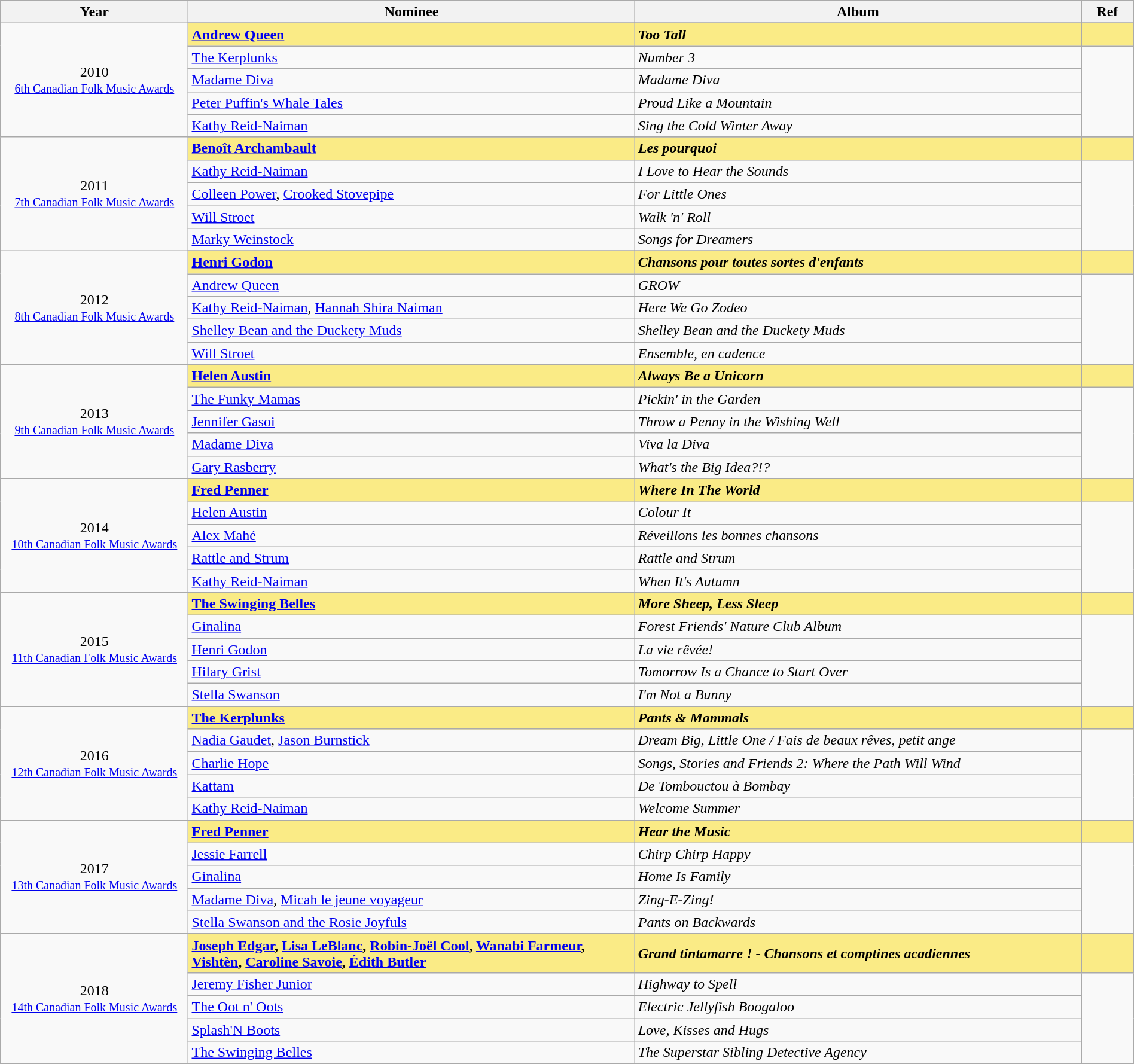<table class="wikitable" style="width:100%;">
<tr style="background:#bebebe;">
<th style="width:8%;">Year</th>
<th style="width:19%;">Nominee</th>
<th style="width:19%;">Album</th>
<th style="width:2%;">Ref</th>
</tr>
<tr>
<td rowspan="6" align="center">2010 <br> <small><a href='#'>6th Canadian Folk Music Awards</a></small></td>
</tr>
<tr style="background:#FAEB86;">
<td><strong><a href='#'>Andrew Queen</a></strong></td>
<td><strong><em>Too Tall</em></strong></td>
<td></td>
</tr>
<tr>
<td><a href='#'>The Kerplunks</a></td>
<td><em>Number 3</em></td>
<td rowspan=4></td>
</tr>
<tr>
<td><a href='#'>Madame Diva</a></td>
<td><em>Madame Diva</em></td>
</tr>
<tr>
<td><a href='#'>Peter Puffin's Whale Tales</a></td>
<td><em>Proud Like a Mountain</em></td>
</tr>
<tr>
<td><a href='#'>Kathy Reid-Naiman</a></td>
<td><em>Sing the Cold Winter Away</em></td>
</tr>
<tr>
<td rowspan="6" align="center">2011 <br> <small><a href='#'>7th Canadian Folk Music Awards</a></small></td>
</tr>
<tr style="background:#FAEB86;">
<td><strong><a href='#'>Benoît Archambault</a></strong></td>
<td><strong><em>Les pourquoi</em></strong></td>
<td></td>
</tr>
<tr>
<td><a href='#'>Kathy Reid-Naiman</a></td>
<td><em>I Love to Hear the Sounds</em></td>
<td rowspan=4></td>
</tr>
<tr>
<td><a href='#'>Colleen Power</a>, <a href='#'>Crooked Stovepipe</a></td>
<td><em>For Little Ones</em></td>
</tr>
<tr>
<td><a href='#'>Will Stroet</a></td>
<td><em>Walk 'n' Roll</em></td>
</tr>
<tr>
<td><a href='#'>Marky Weinstock</a></td>
<td><em>Songs for Dreamers</em></td>
</tr>
<tr>
<td rowspan="6" align="center">2012 <br> <small><a href='#'>8th Canadian Folk Music Awards</a></small></td>
</tr>
<tr style="background:#FAEB86;">
<td><strong><a href='#'>Henri Godon</a></strong></td>
<td><strong><em>Chansons pour toutes sortes d'enfants</em></strong></td>
<td></td>
</tr>
<tr>
<td><a href='#'>Andrew Queen</a></td>
<td><em>GROW</em></td>
<td rowspan=4></td>
</tr>
<tr>
<td><a href='#'>Kathy Reid-Naiman</a>, <a href='#'>Hannah Shira Naiman</a></td>
<td><em>Here We Go Zodeo</em></td>
</tr>
<tr>
<td><a href='#'>Shelley Bean and the Duckety Muds</a></td>
<td><em>Shelley Bean and the Duckety Muds</em></td>
</tr>
<tr>
<td><a href='#'>Will Stroet</a></td>
<td><em>Ensemble, en cadence</em></td>
</tr>
<tr>
<td rowspan="6" align="center">2013 <br> <small><a href='#'>9th Canadian Folk Music Awards</a></small></td>
</tr>
<tr style="background:#FAEB86;">
<td><strong><a href='#'>Helen Austin</a></strong></td>
<td><strong><em>Always Be a Unicorn</em></strong></td>
<td></td>
</tr>
<tr>
<td><a href='#'>The Funky Mamas</a></td>
<td><em>Pickin' in the Garden</em></td>
<td rowspan=4></td>
</tr>
<tr>
<td><a href='#'>Jennifer Gasoi</a></td>
<td><em>Throw a Penny in the Wishing Well</em></td>
</tr>
<tr>
<td><a href='#'>Madame Diva</a></td>
<td><em>Viva la Diva</em></td>
</tr>
<tr>
<td><a href='#'>Gary Rasberry</a></td>
<td><em>What's the Big Idea?!?</em></td>
</tr>
<tr>
<td rowspan="6" align="center">2014 <br> <small><a href='#'>10th Canadian Folk Music Awards</a></small></td>
</tr>
<tr style="background:#FAEB86;">
<td><strong><a href='#'>Fred Penner</a></strong></td>
<td><strong><em>Where In The World</em></strong></td>
<td></td>
</tr>
<tr>
<td><a href='#'>Helen Austin</a></td>
<td><em>Colour It</em></td>
<td rowspan=4></td>
</tr>
<tr>
<td><a href='#'>Alex Mahé</a></td>
<td><em>Réveillons les bonnes chansons</em></td>
</tr>
<tr>
<td><a href='#'>Rattle and Strum</a></td>
<td><em>Rattle and Strum</em></td>
</tr>
<tr>
<td><a href='#'>Kathy Reid-Naiman</a></td>
<td><em>When It's Autumn</em></td>
</tr>
<tr>
<td rowspan="6" align="center">2015 <br> <small><a href='#'>11th Canadian Folk Music Awards</a></small></td>
</tr>
<tr style="background:#FAEB86;">
<td><strong><a href='#'>The Swinging Belles</a></strong></td>
<td><strong><em>More Sheep, Less Sleep</em></strong></td>
<td></td>
</tr>
<tr>
<td><a href='#'>Ginalina</a></td>
<td><em>Forest Friends' Nature Club Album</em></td>
<td rowspan=4></td>
</tr>
<tr>
<td><a href='#'>Henri Godon</a></td>
<td><em>La vie rêvée!</em></td>
</tr>
<tr>
<td><a href='#'>Hilary Grist</a></td>
<td><em>Tomorrow Is a Chance to Start Over</em></td>
</tr>
<tr>
<td><a href='#'>Stella Swanson</a></td>
<td><em>I'm Not a Bunny</em></td>
</tr>
<tr>
<td rowspan="6" align="center">2016 <br> <small><a href='#'>12th Canadian Folk Music Awards</a></small></td>
</tr>
<tr style="background:#FAEB86;">
<td><strong><a href='#'>The Kerplunks</a></strong></td>
<td><strong><em>Pants & Mammals</em></strong></td>
<td></td>
</tr>
<tr>
<td><a href='#'>Nadia Gaudet</a>, <a href='#'>Jason Burnstick</a></td>
<td><em>Dream Big, Little One / Fais de beaux rêves, petit ange</em></td>
<td rowspan=4></td>
</tr>
<tr>
<td><a href='#'>Charlie Hope</a></td>
<td><em>Songs, Stories and Friends 2: Where the Path Will Wind</em></td>
</tr>
<tr>
<td><a href='#'>Kattam</a></td>
<td><em>De Tombouctou à Bombay</em></td>
</tr>
<tr>
<td><a href='#'>Kathy Reid-Naiman</a></td>
<td><em>Welcome Summer</em></td>
</tr>
<tr>
<td rowspan="6" align="center">2017 <br> <small><a href='#'>13th Canadian Folk Music Awards</a></small></td>
</tr>
<tr style="background:#FAEB86;">
<td><strong><a href='#'>Fred Penner</a></strong></td>
<td><strong><em>Hear the Music</em></strong></td>
<td></td>
</tr>
<tr>
<td><a href='#'>Jessie Farrell</a></td>
<td><em>Chirp Chirp Happy</em></td>
<td rowspan=4></td>
</tr>
<tr>
<td><a href='#'>Ginalina</a></td>
<td><em>Home Is Family</em></td>
</tr>
<tr>
<td><a href='#'>Madame Diva</a>, <a href='#'>Micah le jeune voyageur</a></td>
<td><em>Zing-E-Zing!</em></td>
</tr>
<tr>
<td><a href='#'>Stella Swanson and the Rosie Joyfuls</a></td>
<td><em>Pants on Backwards</em></td>
</tr>
<tr>
<td rowspan="6" align="center">2018 <br> <small><a href='#'>14th Canadian Folk Music Awards</a></small></td>
</tr>
<tr style="background:#FAEB86;">
<td><strong><a href='#'>Joseph Edgar</a>, <a href='#'>Lisa LeBlanc</a>, <a href='#'>Robin-Joël Cool</a>, <a href='#'>Wanabi Farmeur</a>, <a href='#'>Vishtèn</a>, <a href='#'>Caroline Savoie</a>, <a href='#'>Édith Butler</a></strong></td>
<td><strong><em>Grand tintamarre ! - Chansons et comptines acadiennes</em></strong></td>
<td></td>
</tr>
<tr>
<td><a href='#'>Jeremy Fisher Junior</a></td>
<td><em>Highway to Spell</em></td>
<td rowspan=4></td>
</tr>
<tr>
<td><a href='#'>The Oot n' Oots</a></td>
<td><em>Electric Jellyfish Boogaloo</em></td>
</tr>
<tr>
<td><a href='#'>Splash'N Boots</a></td>
<td><em>Love, Kisses and Hugs</em></td>
</tr>
<tr>
<td><a href='#'>The Swinging Belles</a></td>
<td><em>The Superstar Sibling Detective Agency</em></td>
</tr>
</table>
